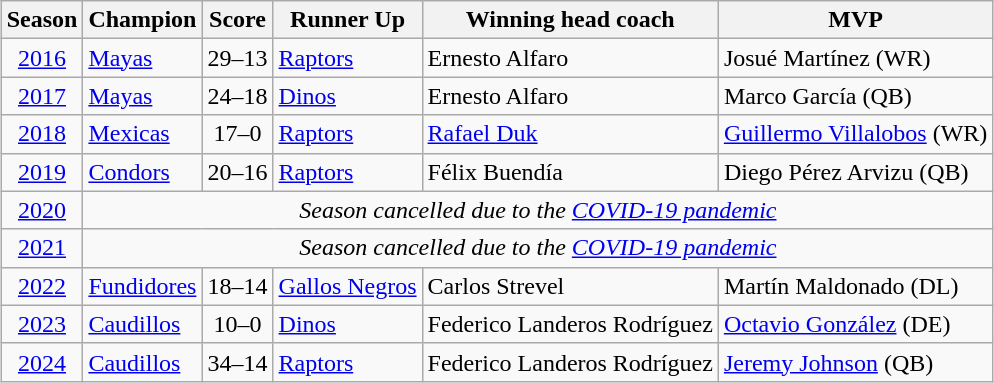<table class="wikitable" style="margin:1em auto;">
<tr>
<th>Season</th>
<th>Champion</th>
<th>Score</th>
<th>Runner Up</th>
<th>Winning head coach</th>
<th>MVP</th>
</tr>
<tr>
<td style="text-align:center"><a href='#'>2016</a></td>
<td><a href='#'>Mayas</a></td>
<td style="text-align:center">29–13</td>
<td><a href='#'>Raptors</a></td>
<td>Ernesto Alfaro</td>
<td>Josué Martínez (WR)</td>
</tr>
<tr>
<td style="text-align:center"><a href='#'>2017</a></td>
<td><a href='#'>Mayas</a></td>
<td style="text-align:center">24–18</td>
<td><a href='#'>Dinos</a></td>
<td>Ernesto Alfaro</td>
<td>Marco García (QB)</td>
</tr>
<tr>
<td style="text-align:center"><a href='#'>2018</a></td>
<td><a href='#'>Mexicas</a></td>
<td style="text-align:center">17–0</td>
<td><a href='#'>Raptors</a></td>
<td><a href='#'>Rafael Duk</a></td>
<td><a href='#'>Guillermo Villalobos</a> (WR)</td>
</tr>
<tr>
<td style="text-align:center"><a href='#'>2019</a></td>
<td><a href='#'>Condors</a></td>
<td style="text-align:center;">20–16</td>
<td><a href='#'>Raptors</a></td>
<td>Félix Buendía</td>
<td>Diego Pérez Arvizu (QB)</td>
</tr>
<tr>
<td style="text-align:center"><a href='#'>2020</a></td>
<td colspan="5" style="text-align:center;"><em>Season cancelled due to the <a href='#'>COVID-19 pandemic</a></em></td>
</tr>
<tr>
<td style="text-align:center"><a href='#'>2021</a></td>
<td colspan="5" style="text-align:center;"><em>Season cancelled due to the <a href='#'>COVID-19 pandemic</a></em></td>
</tr>
<tr>
<td style="text-align:center"><a href='#'>2022</a></td>
<td><a href='#'>Fundidores</a></td>
<td style="text-align:center;">18–14</td>
<td><a href='#'>Gallos Negros</a></td>
<td>Carlos Strevel</td>
<td>Martín Maldonado (DL)</td>
</tr>
<tr>
<td style="text-align:center"><a href='#'>2023</a></td>
<td><a href='#'>Caudillos</a></td>
<td style="text-align:center;">10–0</td>
<td><a href='#'>Dinos</a></td>
<td>Federico Landeros Rodríguez</td>
<td><a href='#'>Octavio González</a> (DE)</td>
</tr>
<tr>
<td style="text-align:center"><a href='#'>2024</a></td>
<td><a href='#'>Caudillos</a></td>
<td style="text-align:center;">34–14</td>
<td><a href='#'>Raptors</a></td>
<td>Federico Landeros Rodríguez</td>
<td><a href='#'>Jeremy Johnson</a> (QB)</td>
</tr>
</table>
